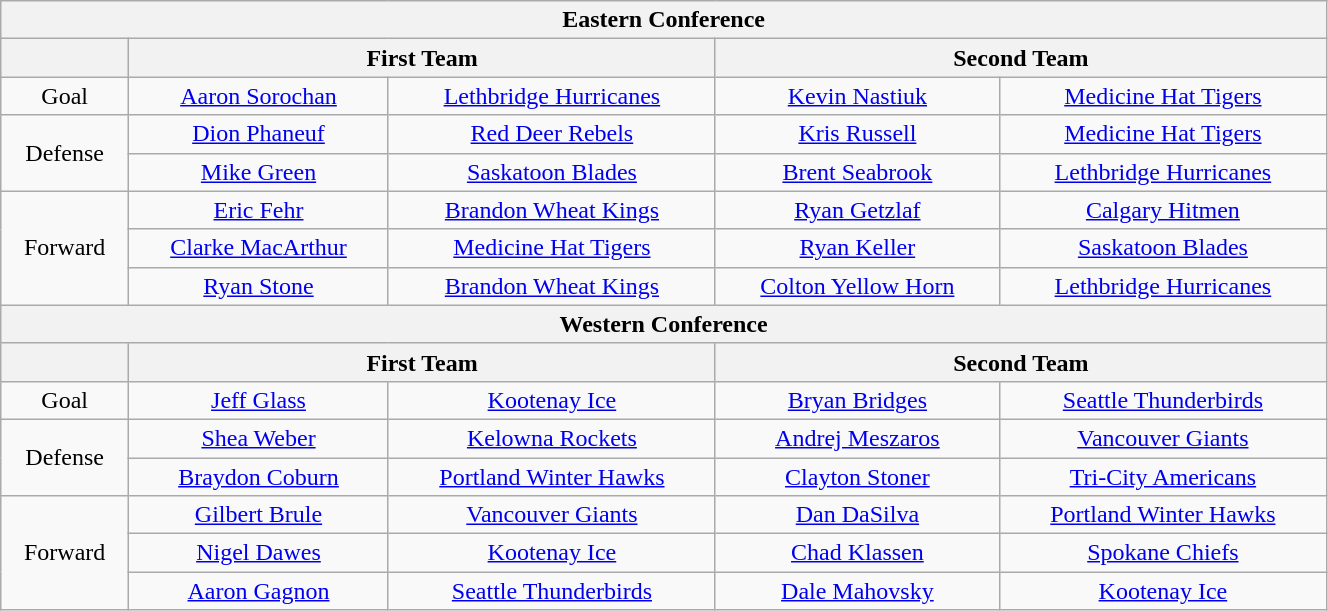<table class="wikitable" style="text-align:center;" width="70%">
<tr>
<th colspan="5">Eastern Conference</th>
</tr>
<tr>
<th></th>
<th colspan="2">First Team</th>
<th colspan="2">Second Team</th>
</tr>
<tr>
<td>Goal</td>
<td><a href='#'>Aaron Sorochan</a></td>
<td><a href='#'>Lethbridge Hurricanes</a></td>
<td><a href='#'>Kevin Nastiuk</a></td>
<td><a href='#'>Medicine Hat Tigers</a></td>
</tr>
<tr>
<td rowspan="2">Defense</td>
<td><a href='#'>Dion Phaneuf</a></td>
<td><a href='#'>Red Deer Rebels</a></td>
<td><a href='#'>Kris Russell</a></td>
<td><a href='#'>Medicine Hat Tigers</a></td>
</tr>
<tr>
<td><a href='#'>Mike Green</a></td>
<td><a href='#'>Saskatoon Blades</a></td>
<td><a href='#'>Brent Seabrook</a></td>
<td><a href='#'>Lethbridge Hurricanes</a></td>
</tr>
<tr>
<td rowspan="3">Forward</td>
<td><a href='#'>Eric Fehr</a></td>
<td><a href='#'>Brandon Wheat Kings</a></td>
<td><a href='#'>Ryan Getzlaf</a></td>
<td><a href='#'>Calgary Hitmen</a></td>
</tr>
<tr>
<td><a href='#'>Clarke MacArthur</a></td>
<td><a href='#'>Medicine Hat Tigers</a></td>
<td><a href='#'>Ryan Keller</a></td>
<td><a href='#'>Saskatoon Blades</a></td>
</tr>
<tr>
<td><a href='#'>Ryan Stone</a></td>
<td><a href='#'>Brandon Wheat Kings</a></td>
<td><a href='#'>Colton Yellow Horn</a></td>
<td><a href='#'>Lethbridge Hurricanes</a></td>
</tr>
<tr>
<th colspan="5">Western Conference</th>
</tr>
<tr>
<th></th>
<th colspan="2">First Team</th>
<th colspan="2">Second Team</th>
</tr>
<tr>
<td>Goal</td>
<td><a href='#'>Jeff Glass</a></td>
<td><a href='#'>Kootenay Ice</a></td>
<td><a href='#'>Bryan Bridges</a></td>
<td><a href='#'>Seattle Thunderbirds</a></td>
</tr>
<tr>
<td rowspan="2">Defense</td>
<td><a href='#'>Shea Weber</a></td>
<td><a href='#'>Kelowna Rockets</a></td>
<td><a href='#'>Andrej Meszaros</a></td>
<td><a href='#'>Vancouver Giants</a></td>
</tr>
<tr>
<td><a href='#'>Braydon Coburn</a></td>
<td><a href='#'>Portland Winter Hawks</a></td>
<td><a href='#'>Clayton Stoner</a></td>
<td><a href='#'>Tri-City Americans</a></td>
</tr>
<tr>
<td rowspan="3">Forward</td>
<td><a href='#'>Gilbert Brule</a></td>
<td><a href='#'>Vancouver Giants</a></td>
<td><a href='#'>Dan DaSilva</a></td>
<td><a href='#'>Portland Winter Hawks</a></td>
</tr>
<tr>
<td><a href='#'>Nigel Dawes</a></td>
<td><a href='#'>Kootenay Ice</a></td>
<td><a href='#'>Chad Klassen</a></td>
<td><a href='#'>Spokane Chiefs</a></td>
</tr>
<tr>
<td><a href='#'>Aaron Gagnon</a></td>
<td><a href='#'>Seattle Thunderbirds</a></td>
<td><a href='#'>Dale Mahovsky</a></td>
<td><a href='#'>Kootenay Ice</a></td>
</tr>
</table>
